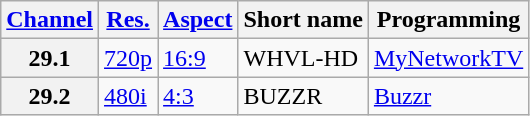<table class="wikitable">
<tr>
<th scope = "col"><a href='#'>Channel</a></th>
<th scope = "col"><a href='#'>Res.</a></th>
<th scope = "col"><a href='#'>Aspect</a></th>
<th scope = "col">Short name</th>
<th scope = "col">Programming</th>
</tr>
<tr>
<th scope = "row">29.1</th>
<td><a href='#'>720p</a></td>
<td><a href='#'>16:9</a></td>
<td>WHVL-HD</td>
<td><a href='#'>MyNetworkTV</a></td>
</tr>
<tr>
<th scope = "row">29.2</th>
<td><a href='#'>480i</a></td>
<td><a href='#'>4:3</a></td>
<td>BUZZR</td>
<td><a href='#'>Buzzr</a></td>
</tr>
</table>
